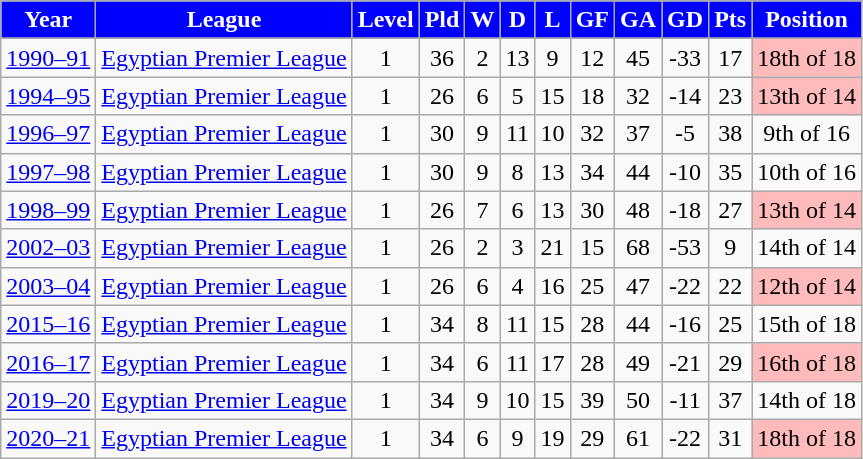<table class="wikitable">
<tr>
<th style="background:blue;color:white">Year</th>
<th style="background:blue;color:white">League</th>
<th style="background:blue;color:white">Level</th>
<th style="background:blue;color:white">Pld</th>
<th style="background:blue;color:white">W</th>
<th style="background:blue;color:white">D</th>
<th style="background:blue;color:white">L</th>
<th style="background:blue;color:white">GF</th>
<th style="background:blue;color:white">GA</th>
<th style="background:blue;color:white">GD</th>
<th style="background:blue;color:white">Pts</th>
<th style="background:blue;color:white">Position</th>
</tr>
<tr align="center">
</tr>
<tr align="center">
<td><a href='#'>1990–91</a></td>
<td><a href='#'>Egyptian Premier League</a></td>
<td>1</td>
<td>36</td>
<td>2</td>
<td>13</td>
<td>9</td>
<td>12</td>
<td>45</td>
<td>-33</td>
<td>17</td>
<td bgcolor=#FFBBBB>18th of 18</td>
</tr>
<tr align="center">
<td><a href='#'>1994–95</a></td>
<td><a href='#'>Egyptian Premier League</a></td>
<td>1</td>
<td>26</td>
<td>6</td>
<td>5</td>
<td>15</td>
<td>18</td>
<td>32</td>
<td>-14</td>
<td>23</td>
<td bgcolor=#FFBBBB>13th of 14</td>
</tr>
<tr align="center">
<td><a href='#'>1996–97</a></td>
<td><a href='#'>Egyptian Premier League</a></td>
<td>1</td>
<td>30</td>
<td>9</td>
<td>11</td>
<td>10</td>
<td>32</td>
<td>37</td>
<td>-5</td>
<td>38</td>
<td>9th of 16</td>
</tr>
<tr align="center">
<td><a href='#'>1997–98</a></td>
<td><a href='#'>Egyptian Premier League</a></td>
<td>1</td>
<td>30</td>
<td>9</td>
<td>8</td>
<td>13</td>
<td>34</td>
<td>44</td>
<td>-10</td>
<td>35</td>
<td>10th of 16</td>
</tr>
<tr align="center">
<td><a href='#'>1998–99</a></td>
<td><a href='#'>Egyptian Premier League</a></td>
<td>1</td>
<td>26</td>
<td>7</td>
<td>6</td>
<td>13</td>
<td>30</td>
<td>48</td>
<td>-18</td>
<td>27</td>
<td bgcolor=#FFBBBB>13th of 14</td>
</tr>
<tr align="center">
<td><a href='#'>2002–03</a></td>
<td><a href='#'>Egyptian Premier League</a></td>
<td>1</td>
<td>26</td>
<td>2</td>
<td>3</td>
<td>21</td>
<td>15</td>
<td>68</td>
<td>-53</td>
<td>9</td>
<td>14th of 14</td>
</tr>
<tr align="center">
<td><a href='#'>2003–04</a></td>
<td><a href='#'>Egyptian Premier League</a></td>
<td>1</td>
<td>26</td>
<td>6</td>
<td>4</td>
<td>16</td>
<td>25</td>
<td>47</td>
<td>-22</td>
<td>22</td>
<td bgcolor=#FFBBBB>12th of 14</td>
</tr>
<tr align="center">
<td><a href='#'>2015–16</a></td>
<td><a href='#'>Egyptian Premier League</a></td>
<td>1</td>
<td>34</td>
<td>8</td>
<td>11</td>
<td>15</td>
<td>28</td>
<td>44</td>
<td>-16</td>
<td>25</td>
<td>15th of 18</td>
</tr>
<tr align="center">
<td><a href='#'>2016–17</a></td>
<td><a href='#'>Egyptian Premier League</a></td>
<td>1</td>
<td>34</td>
<td>6</td>
<td>11</td>
<td>17</td>
<td>28</td>
<td>49</td>
<td>-21</td>
<td>29</td>
<td bgcolor=#FFBBBB>16th of 18</td>
</tr>
<tr align="center">
<td><a href='#'>2019–20</a></td>
<td><a href='#'>Egyptian Premier League</a></td>
<td>1</td>
<td>34</td>
<td>9</td>
<td>10</td>
<td>15</td>
<td>39</td>
<td>50</td>
<td>-11</td>
<td>37</td>
<td>14th of 18</td>
</tr>
<tr align="center">
<td><a href='#'>2020–21</a></td>
<td><a href='#'>Egyptian Premier League</a></td>
<td>1</td>
<td>34</td>
<td>6</td>
<td>9</td>
<td>19</td>
<td>29</td>
<td>61</td>
<td>-22</td>
<td>31</td>
<td bgcolor=#FFBBBB>18th of 18</td>
</tr>
</table>
